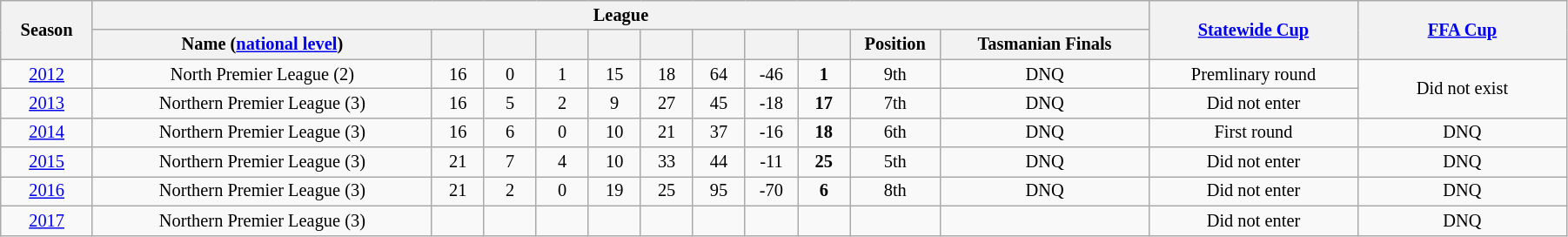<table class="wikitable" style="text-align:center; font-size:85%;width:95%; text-align:center">
<tr>
<th rowspan=2 width=3%>Season</th>
<th rowspan=1 colspan=11 width=28%>League</th>
<th rowspan=2 width=8%><a href='#'>Statewide Cup</a></th>
<th rowspan=2 width=8%><a href='#'>FFA Cup</a></th>
</tr>
<tr>
<th width=13%>Name (<a href='#'>national level</a>)</th>
<th width=2%></th>
<th width=2%></th>
<th width=2%></th>
<th width=2%></th>
<th width=2%></th>
<th width=2%></th>
<th width=2%></th>
<th width=2%></th>
<th width=2%>Position</th>
<th width=8%>Tasmanian Finals</th>
</tr>
<tr>
<td><a href='#'>2012</a></td>
<td>North Premier League (2)</td>
<td>16</td>
<td>0</td>
<td>1</td>
<td>15</td>
<td>18</td>
<td>64</td>
<td>-46</td>
<td><strong>1</strong></td>
<td>9th</td>
<td>DNQ</td>
<td>Premlinary round</td>
<td rowspan=2>Did not exist</td>
</tr>
<tr>
<td><a href='#'>2013</a></td>
<td>Northern Premier League (3)</td>
<td>16</td>
<td>5</td>
<td>2</td>
<td>9</td>
<td>27</td>
<td>45</td>
<td>-18</td>
<td><strong>17</strong></td>
<td>7th</td>
<td>DNQ</td>
<td>Did not enter</td>
</tr>
<tr>
<td><a href='#'>2014</a></td>
<td>Northern Premier League (3)</td>
<td>16</td>
<td>6</td>
<td>0</td>
<td>10</td>
<td>21</td>
<td>37</td>
<td>-16</td>
<td><strong>18</strong></td>
<td>6th</td>
<td>DNQ</td>
<td>First round</td>
<td>DNQ</td>
</tr>
<tr>
<td><a href='#'>2015</a></td>
<td>Northern Premier League (3)</td>
<td>21</td>
<td>7</td>
<td>4</td>
<td>10</td>
<td>33</td>
<td>44</td>
<td>-11</td>
<td><strong>25</strong></td>
<td>5th</td>
<td>DNQ</td>
<td>Did not enter</td>
<td>DNQ</td>
</tr>
<tr>
<td><a href='#'>2016</a></td>
<td>Northern Premier League (3)</td>
<td>21</td>
<td>2</td>
<td>0</td>
<td>19</td>
<td>25</td>
<td>95</td>
<td>-70</td>
<td><strong>6</strong></td>
<td>8th</td>
<td>DNQ</td>
<td>Did not enter</td>
<td>DNQ</td>
</tr>
<tr>
<td><a href='#'>2017</a></td>
<td>Northern Premier League (3)</td>
<td></td>
<td></td>
<td></td>
<td></td>
<td></td>
<td></td>
<td></td>
<td><strong></strong></td>
<td></td>
<td></td>
<td>Did not enter</td>
<td>DNQ</td>
</tr>
</table>
